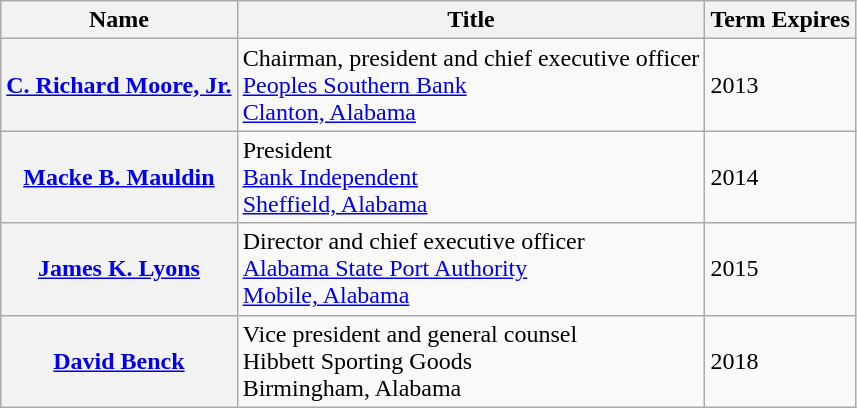<table class="wikitable sortable">
<tr>
<th>Name</th>
<th>Title</th>
<th>Term Expires</th>
</tr>
<tr>
<th><a href='#'>C. Richard Moore, Jr.</a></th>
<td>Chairman, president and chief executive officer<br><a href='#'>Peoples Southern Bank</a><br><a href='#'>Clanton, Alabama</a></td>
<td>2013</td>
</tr>
<tr>
<th><a href='#'>Macke B. Mauldin</a></th>
<td>President<br><a href='#'>Bank Independent</a><br><a href='#'>Sheffield, Alabama</a></td>
<td>2014</td>
</tr>
<tr>
<th><a href='#'>James K. Lyons</a></th>
<td>Director and chief executive officer<br><a href='#'>Alabama State Port Authority</a><br><a href='#'>Mobile, Alabama</a></td>
<td>2015</td>
</tr>
<tr>
<th><a href='#'>David Benck</a></th>
<td>Vice president and general counsel<br>Hibbett Sporting Goods<br>Birmingham, Alabama</td>
<td>2018</td>
</tr>
</table>
